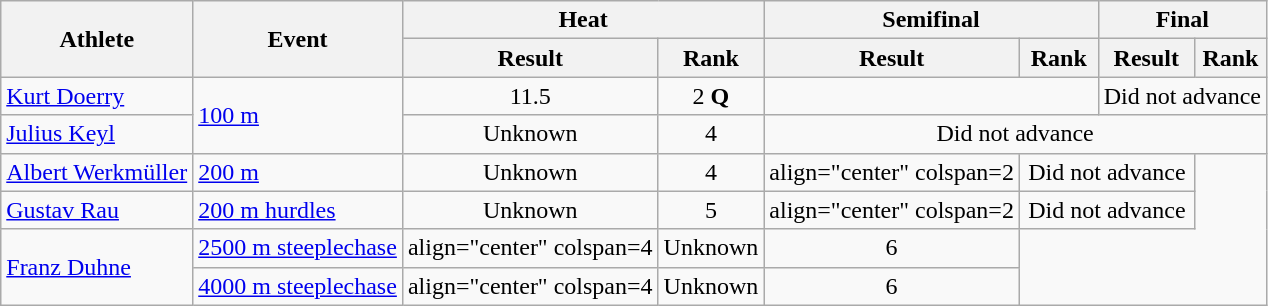<table class="wikitable sortable">
<tr>
<th rowspan="2">Athlete</th>
<th rowspan="2">Event</th>
<th colspan="2">Heat</th>
<th colspan="2">Semifinal</th>
<th colspan="2">Final</th>
</tr>
<tr>
<th>Result</th>
<th>Rank</th>
<th>Result</th>
<th>Rank</th>
<th>Result</th>
<th>Rank</th>
</tr>
<tr>
<td><a href='#'>Kurt Doerry</a></td>
<td rowspan=2><a href='#'>100 m</a></td>
<td align="center">11.5</td>
<td align="center">2 <strong>Q</strong></td>
<td align="center" colspan=2></td>
<td align="center" colspan=2>Did not advance</td>
</tr>
<tr>
<td><a href='#'>Julius Keyl</a></td>
<td align="center">Unknown</td>
<td align="center">4</td>
<td align="center" colspan=4>Did not advance</td>
</tr>
<tr>
<td><a href='#'>Albert Werkmüller</a></td>
<td><a href='#'>200 m</a></td>
<td align="center">Unknown</td>
<td align="center">4</td>
<td>align="center" colspan=2 </td>
<td align="center" colspan=2>Did not advance</td>
</tr>
<tr>
<td><a href='#'>Gustav Rau</a></td>
<td><a href='#'>200 m hurdles</a></td>
<td align="center">Unknown</td>
<td align="center">5</td>
<td>align="center" colspan=2 </td>
<td align="center" colspan=2>Did not advance</td>
</tr>
<tr>
<td rowspan=2><a href='#'>Franz Duhne</a></td>
<td><a href='#'>2500 m steeplechase</a></td>
<td>align="center" colspan=4 </td>
<td align="center">Unknown</td>
<td align="center">6</td>
</tr>
<tr>
<td><a href='#'>4000 m steeplechase</a></td>
<td>align="center" colspan=4 </td>
<td align="center">Unknown</td>
<td align="center">6</td>
</tr>
</table>
